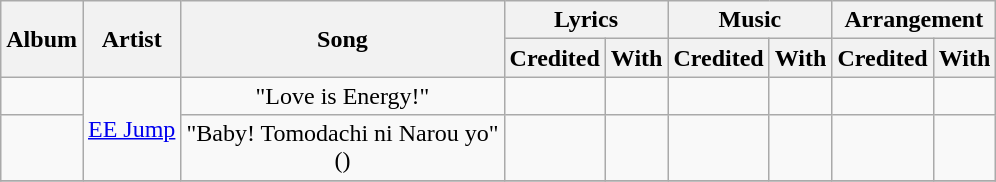<table class="wikitable">
<tr>
<th rowspan="2">Album</th>
<th rowspan="2">Artist</th>
<th rowspan="2">Song</th>
<th colspan="2">Lyrics</th>
<th colspan="2">Music</th>
<th colspan="2">Arrangement</th>
</tr>
<tr>
<th>Credited</th>
<th>With</th>
<th>Credited</th>
<th>With</th>
<th>Credited</th>
<th>With</th>
</tr>
<tr>
<td></td>
<td align="center" rowspan="2"><a href='#'>EE Jump</a></td>
<td align="center">"Love is Energy!"</td>
<td></td>
<td></td>
<td></td>
<td></td>
<td></td>
<td align="center"></td>
</tr>
<tr>
<td></td>
<td align="center">"Baby! Tomodachi ni Narou yo"<br>()</td>
<td></td>
<td></td>
<td></td>
<td></td>
<td></td>
<td></td>
</tr>
<tr>
</tr>
</table>
